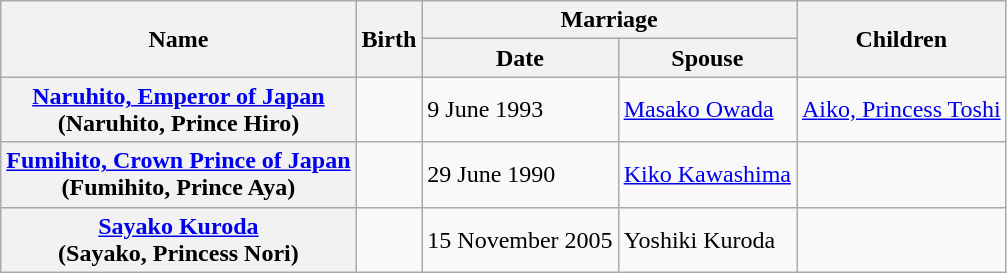<table class="wikitable plainrowheaders">
<tr>
<th rowspan="2" scope="col">Name</th>
<th rowspan="2" scope="col">Birth</th>
<th colspan="2" scope="col">Marriage</th>
<th rowspan="2" scope="col">Children</th>
</tr>
<tr>
<th scope="col">Date</th>
<th scope="col">Spouse</th>
</tr>
<tr>
<th scope="row"><a href='#'>Naruhito, Emperor of Japan</a><br>(Naruhito, Prince Hiro)</th>
<td></td>
<td>9 June 1993</td>
<td><a href='#'>Masako Owada</a></td>
<td><a href='#'>Aiko, Princess Toshi</a></td>
</tr>
<tr>
<th scope="row"><a href='#'>Fumihito, Crown Prince of Japan</a><br>(Fumihito, Prince Aya)</th>
<td></td>
<td>29 June 1990</td>
<td><a href='#'>Kiko Kawashima</a></td>
<td></td>
</tr>
<tr>
<th scope="row"><a href='#'>Sayako Kuroda</a><br>(Sayako, Princess Nori)</th>
<td></td>
<td>15 November 2005</td>
<td>Yoshiki Kuroda</td>
<td></td>
</tr>
</table>
